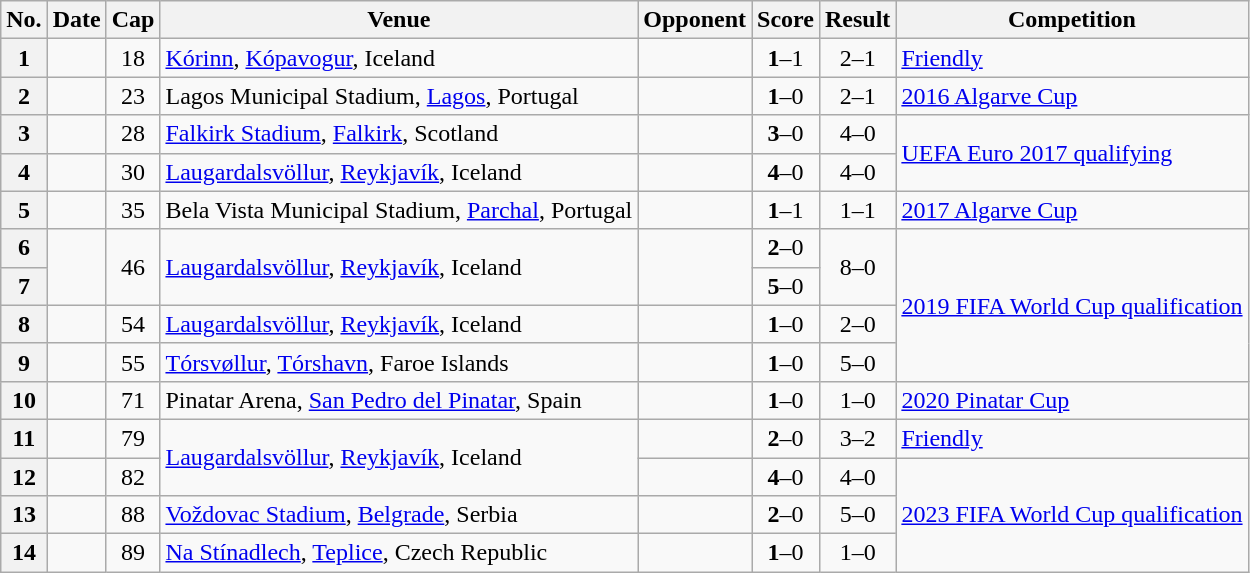<table class="wikitable sortable plainrowheaders">
<tr>
<th scope="col">No.</th>
<th scope="col" data-sort-type="date">Date</th>
<th scope="col">Cap</th>
<th scope="col">Venue</th>
<th scope="col">Opponent</th>
<th scope="col" class="unsortable">Score</th>
<th scope="col" class="unsortable">Result</th>
<th scope="col">Competition</th>
</tr>
<tr>
<th>1</th>
<td></td>
<td align="center">18</td>
<td><a href='#'>Kórinn</a>, <a href='#'>Kópavogur</a>, Iceland</td>
<td></td>
<td align="center"><strong>1</strong>–1</td>
<td align="center">2–1</td>
<td><a href='#'>Friendly</a></td>
</tr>
<tr>
<th>2</th>
<td></td>
<td align="center">23</td>
<td>Lagos Municipal Stadium, <a href='#'>Lagos</a>, Portugal</td>
<td></td>
<td align="center"><strong>1</strong>–0</td>
<td align="center">2–1</td>
<td><a href='#'>2016 Algarve Cup</a></td>
</tr>
<tr>
<th>3</th>
<td></td>
<td align="center">28</td>
<td><a href='#'>Falkirk Stadium</a>, <a href='#'>Falkirk</a>, Scotland</td>
<td></td>
<td align="center"><strong>3</strong>–0</td>
<td align="center">4–0</td>
<td rowspan="2"><a href='#'>UEFA Euro 2017 qualifying</a></td>
</tr>
<tr>
<th>4</th>
<td></td>
<td align="center">30</td>
<td><a href='#'>Laugardalsvöllur</a>, <a href='#'>Reykjavík</a>, Iceland</td>
<td></td>
<td align="center"><strong>4</strong>–0</td>
<td align="center">4–0</td>
</tr>
<tr>
<th>5</th>
<td></td>
<td align="center">35</td>
<td>Bela Vista Municipal Stadium, <a href='#'>Parchal</a>, Portugal</td>
<td></td>
<td align="center"><strong>1</strong>–1</td>
<td align="center">1–1</td>
<td><a href='#'>2017 Algarve Cup</a></td>
</tr>
<tr>
<th>6</th>
<td rowspan="2"></td>
<td rowspan="2" align="center">46</td>
<td rowspan="2"><a href='#'>Laugardalsvöllur</a>, <a href='#'>Reykjavík</a>, Iceland</td>
<td rowspan="2"></td>
<td align="center"><strong>2</strong>–0</td>
<td rowspan="2" align="center">8–0</td>
<td rowspan="4"><a href='#'>2019 FIFA World Cup qualification</a></td>
</tr>
<tr>
<th>7</th>
<td align="center"><strong>5</strong>–0</td>
</tr>
<tr>
<th>8</th>
<td></td>
<td align="center">54</td>
<td><a href='#'>Laugardalsvöllur</a>, <a href='#'>Reykjavík</a>, Iceland</td>
<td></td>
<td align="center"><strong>1</strong>–0</td>
<td align="center">2–0</td>
</tr>
<tr>
<th>9</th>
<td></td>
<td align="center">55</td>
<td><a href='#'>Tórsvøllur</a>, <a href='#'>Tórshavn</a>, Faroe Islands</td>
<td></td>
<td align="center"><strong>1</strong>–0</td>
<td align="center">5–0</td>
</tr>
<tr>
<th>10</th>
<td></td>
<td align="center">71</td>
<td>Pinatar Arena, <a href='#'>San Pedro del Pinatar</a>, Spain</td>
<td></td>
<td align="center"><strong>1</strong>–0</td>
<td align="center">1–0</td>
<td><a href='#'>2020 Pinatar Cup</a></td>
</tr>
<tr>
<th>11</th>
<td></td>
<td align="center">79</td>
<td rowspan=2><a href='#'>Laugardalsvöllur</a>, <a href='#'>Reykjavík</a>, Iceland</td>
<td></td>
<td align="center"><strong>2</strong>–0</td>
<td align="center">3–2</td>
<td><a href='#'>Friendly</a></td>
</tr>
<tr>
<th>12</th>
<td></td>
<td align="center">82</td>
<td></td>
<td align="center"><strong>4</strong>–0</td>
<td align="center">4–0</td>
<td rowspan="3"><a href='#'>2023 FIFA World Cup qualification</a></td>
</tr>
<tr>
<th>13</th>
<td></td>
<td align="center">88</td>
<td><a href='#'>Voždovac Stadium</a>, <a href='#'>Belgrade</a>, Serbia</td>
<td></td>
<td align="center"><strong>2</strong>–0</td>
<td align="center">5–0</td>
</tr>
<tr>
<th>14</th>
<td></td>
<td align="center">89</td>
<td><a href='#'>Na Stínadlech</a>, <a href='#'>Teplice</a>, Czech Republic</td>
<td></td>
<td align="center"><strong>1</strong>–0</td>
<td align="center">1–0</td>
</tr>
</table>
